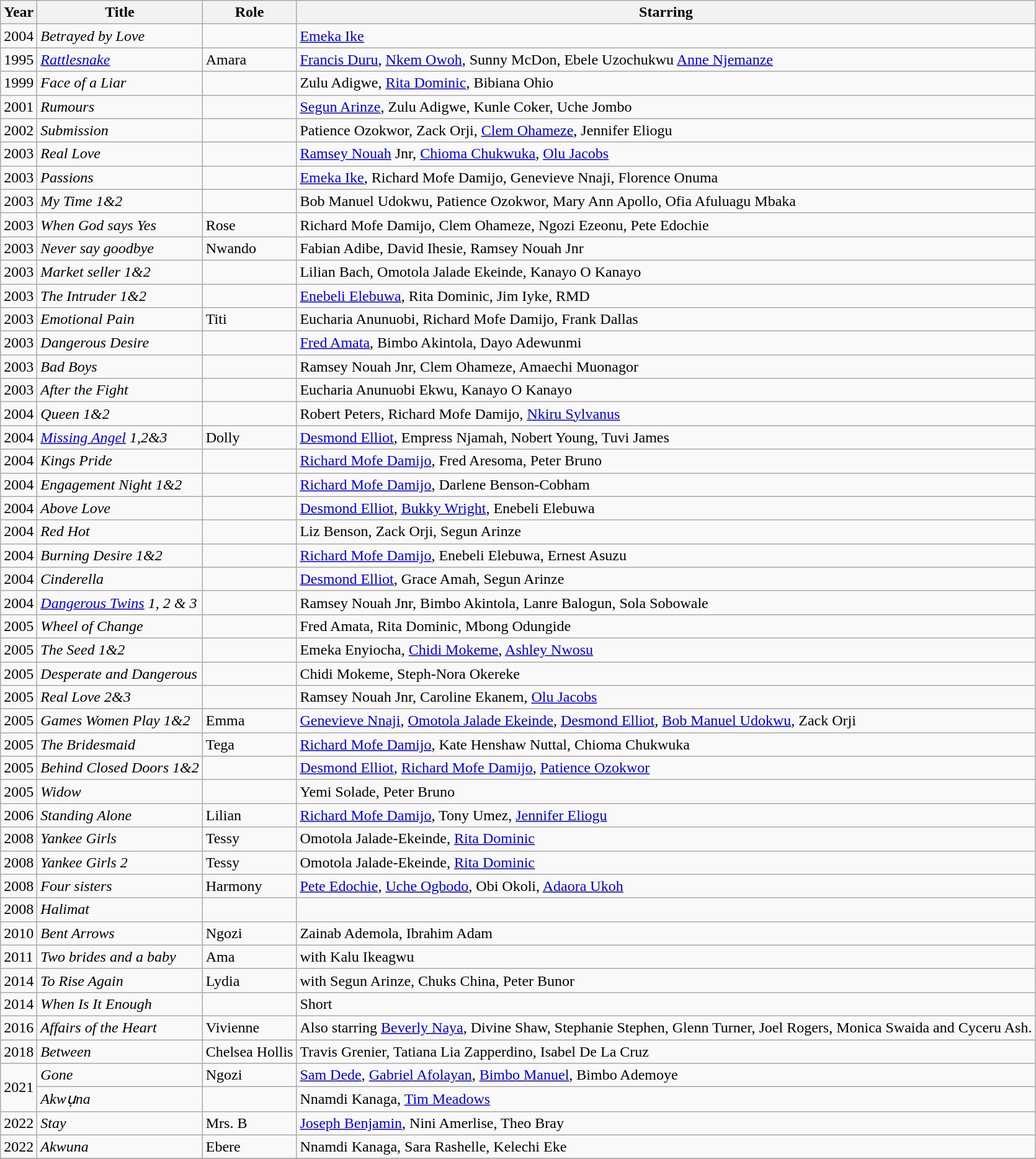<table class="wikitable sortable">
<tr>
<th>Year</th>
<th>Title</th>
<th>Role</th>
<th>Starring</th>
</tr>
<tr>
<td>2004</td>
<td><em>Betrayed by Love</em></td>
<td></td>
<td><a href='#'>Emeka Ike</a></td>
</tr>
<tr>
<td>1995</td>
<td><a href='#'><em>Rattlesnake</em></a></td>
<td>Amara</td>
<td><a href='#'>Francis Duru</a>, <a href='#'>Nkem Owoh</a>, Sunny McDon, Ebele Uzochukwu <a href='#'>Anne Njemanze</a></td>
</tr>
<tr>
<td>1999</td>
<td><em>Face of a Liar</em></td>
<td></td>
<td>Zulu Adigwe, <a href='#'>Rita Dominic</a>, Bibiana Ohio</td>
</tr>
<tr>
<td>2001</td>
<td><em>Rumours</em></td>
<td></td>
<td><a href='#'>Segun Arinze</a>, Zulu Adigwe, Kunle Coker, Uche Jombo</td>
</tr>
<tr>
<td>2002</td>
<td><em>Submission</em></td>
<td></td>
<td>Patience Ozokwor, Zack Orji, <a href='#'>Clem Ohameze</a>, Jennifer Eliogu</td>
</tr>
<tr>
<td>2003</td>
<td><em>Real Love</em></td>
<td></td>
<td><a href='#'>Ramsey Nouah</a> Jnr, <a href='#'>Chioma Chukwuka</a>, <a href='#'>Olu Jacobs</a></td>
</tr>
<tr>
<td>2003</td>
<td><em>Passions</em></td>
<td></td>
<td><a href='#'>Emeka Ike</a>, Richard Mofe Damijo, Genevieve Nnaji, Florence Onuma</td>
</tr>
<tr>
<td>2003</td>
<td><em>My Time 1&2</em></td>
<td></td>
<td>Bob Manuel Udokwu, Patience Ozokwor, Mary Ann Apollo, Ofia Afuluagu Mbaka</td>
</tr>
<tr>
<td>2003</td>
<td><em>When God says Yes</em></td>
<td>Rose</td>
<td>Richard Mofe Damijo, Clem Ohameze, Ngozi Ezeonu, Pete Edochie</td>
</tr>
<tr>
<td>2003</td>
<td><em>Never say goodbye</em></td>
<td>Nwando</td>
<td>Fabian Adibe, David Ihesie, Ramsey Nouah Jnr</td>
</tr>
<tr>
<td>2003</td>
<td><em>Market seller 1&2</em></td>
<td></td>
<td>Lilian Bach, Omotola Jalade Ekeinde, Kanayo O Kanayo</td>
</tr>
<tr>
<td>2003</td>
<td><em>The Intruder 1&2</em></td>
<td></td>
<td><a href='#'>Enebeli Elebuwa</a>, Rita Dominic, Jim Iyke, RMD</td>
</tr>
<tr>
<td>2003</td>
<td><em>Emotional Pain</em></td>
<td>Titi</td>
<td>Eucharia Anunuobi, Richard Mofe Damijo, Frank Dallas</td>
</tr>
<tr>
<td>2003</td>
<td><em>Dangerous Desire</em></td>
<td></td>
<td><a href='#'>Fred Amata</a>, Bimbo Akintola, Dayo Adewunmi</td>
</tr>
<tr>
<td>2003</td>
<td><em>Bad Boys</em></td>
<td></td>
<td>Ramsey Nouah Jnr, Clem Ohameze, Amaechi Muonagor</td>
</tr>
<tr>
<td>2003</td>
<td><em>After the Fight</em></td>
<td></td>
<td>Eucharia Anunuobi Ekwu, Kanayo O Kanayo</td>
</tr>
<tr>
<td>2004</td>
<td><em>Queen 1&2</em></td>
<td></td>
<td>Robert Peters, Richard Mofe Damijo, <a href='#'>Nkiru Sylvanus</a></td>
</tr>
<tr>
<td>2004</td>
<td><em><a href='#'>Missing Angel</a> 1,2&3</em></td>
<td>Dolly</td>
<td><a href='#'>Desmond Elliot</a>, Empress Njamah, Nobert Young, Tuvi James</td>
</tr>
<tr>
<td>2004</td>
<td><em>Kings Pride</em></td>
<td></td>
<td><a href='#'>Richard Mofe Damijo</a>, Fred Aresoma, Peter Bruno</td>
</tr>
<tr>
<td>2004</td>
<td><em>Engagement Night 1&2</em></td>
<td></td>
<td><a href='#'>Richard Mofe Damijo</a>, Darlene Benson-Cobham</td>
</tr>
<tr>
<td>2004</td>
<td><em>Above Love</em></td>
<td></td>
<td><a href='#'>Desmond Elliot</a>, <a href='#'>Bukky Wright</a>, Enebeli Elebuwa</td>
</tr>
<tr>
<td>2004</td>
<td><em>Red Hot</em></td>
<td></td>
<td>Liz Benson, Zack Orji, Segun Arinze</td>
</tr>
<tr>
<td>2004</td>
<td><em>Burning Desire 1&2</em></td>
<td></td>
<td><a href='#'>Richard Mofe Damijo</a>, Enebeli Elebuwa, Ernest Asuzu</td>
</tr>
<tr>
<td>2004</td>
<td><em>Cinderella</em></td>
<td></td>
<td><a href='#'>Desmond Elliot</a>, Grace Amah, Segun Arinze</td>
</tr>
<tr>
<td>2004</td>
<td><em><a href='#'>Dangerous Twins</a> 1, 2 & 3</em></td>
<td></td>
<td>Ramsey Nouah Jnr, Bimbo Akintola, Lanre Balogun, Sola Sobowale</td>
</tr>
<tr>
<td>2005</td>
<td><em>Wheel of Change</em></td>
<td></td>
<td>Fred Amata, Rita Dominic, Mbong Odungide</td>
</tr>
<tr>
<td>2005</td>
<td><em>The Seed 1&2</em></td>
<td></td>
<td>Emeka Enyiocha, <a href='#'>Chidi Mokeme</a>, <a href='#'>Ashley Nwosu</a></td>
</tr>
<tr>
<td>2005</td>
<td><em>Desperate and Dangerous</em></td>
<td></td>
<td>Chidi Mokeme, Steph-Nora Okereke</td>
</tr>
<tr>
<td>2005</td>
<td><em>Real Love 2&3</em></td>
<td></td>
<td>Ramsey Nouah Jnr, Caroline Ekanem, <a href='#'>Olu Jacobs</a></td>
</tr>
<tr>
<td>2005</td>
<td><em>Games Women Play 1&2</em></td>
<td>Emma</td>
<td><a href='#'>Genevieve Nnaji</a>, <a href='#'>Omotola Jalade Ekeinde</a>, <a href='#'>Desmond Elliot</a>, <a href='#'>Bob Manuel Udokwu</a>, Zack Orji</td>
</tr>
<tr>
<td>2005</td>
<td><em>The Bridesmaid</em></td>
<td>Tega</td>
<td><a href='#'>Richard Mofe Damijo</a>, Kate Henshaw Nuttal, Chioma Chukwuka</td>
</tr>
<tr>
<td>2005</td>
<td><em>Behind Closed Doors 1&2</em></td>
<td></td>
<td><a href='#'>Desmond Elliot</a>, <a href='#'>Richard Mofe Damijo</a>, <a href='#'>Patience Ozokwor</a></td>
</tr>
<tr>
<td>2005</td>
<td><em>Widow</em></td>
<td></td>
<td>Yemi Solade, Peter Bruno</td>
</tr>
<tr>
<td>2006</td>
<td><em>Standing Alone</em></td>
<td>Lilian</td>
<td><a href='#'>Richard Mofe Damijo</a>, Tony Umez, <a href='#'>Jennifer Eliogu</a></td>
</tr>
<tr>
<td>2008</td>
<td><em>Yankee Girls</em></td>
<td>Tessy</td>
<td>Omotola Jalade-Ekeinde, <a href='#'>Rita Dominic</a></td>
</tr>
<tr>
<td>2008</td>
<td><em>Yankee Girls 2</em></td>
<td>Tessy</td>
<td>Omotola Jalade-Ekeinde, <a href='#'>Rita Dominic</a></td>
</tr>
<tr>
<td>2008</td>
<td><em>Four sisters</em></td>
<td>Harmony</td>
<td><a href='#'>Pete Edochie</a>, <a href='#'>Uche Ogbodo</a>, Obi Okoli, <a href='#'>Adaora Ukoh</a></td>
</tr>
<tr>
<td>2008</td>
<td><em>Halimat</em></td>
<td></td>
<td></td>
</tr>
<tr>
<td>2010</td>
<td><em>Bent Arrows</em></td>
<td>Ngozi</td>
<td>Zainab Ademola, Ibrahim Adam</td>
</tr>
<tr>
<td>2011</td>
<td><em>Two brides and a baby</em></td>
<td>Ama</td>
<td>with Kalu Ikeagwu</td>
</tr>
<tr>
<td>2014</td>
<td><em>To Rise Again</em></td>
<td>Lydia</td>
<td>with Segun Arinze, Chuks China, Peter Bunor</td>
</tr>
<tr>
<td>2014</td>
<td><em>When Is It Enough</em></td>
<td></td>
<td>Short</td>
</tr>
<tr>
<td>2016</td>
<td><em>Affairs of the Heart</em></td>
<td>Vivienne</td>
<td>Also starring <a href='#'>Beverly Naya</a>, Divine Shaw, Stephanie Stephen, Glenn Turner, Joel Rogers, Monica Swaida and Cyceru Ash.</td>
</tr>
<tr>
<td>2018</td>
<td><em>Between</em></td>
<td>Chelsea Hollis</td>
<td>Travis Grenier, Tatiana Lia Zapperdino, Isabel De La Cruz</td>
</tr>
<tr>
<td rowspan=2>2021</td>
<td><em>Gone</em></td>
<td>Ngozi</td>
<td><a href='#'>Sam Dede</a>, <a href='#'>Gabriel Afolayan</a>, <a href='#'>Bimbo Manuel</a>, Bimbo Ademoye</td>
</tr>
<tr>
<td><em>Akwụna</em></td>
<td></td>
<td>Nnamdi Kanaga, <a href='#'>Tim Meadows</a></td>
</tr>
<tr>
<td>2022</td>
<td><em>Stay</em></td>
<td>Mrs. B</td>
<td><a href='#'>Joseph Benjamin</a>, Nini Amerlise, Theo Bray</td>
</tr>
<tr>
<td>2022</td>
<td><em>Akwuna</em></td>
<td>Ebere</td>
<td>Nnamdi Kanaga, Sara Rashelle, Kelechi Eke</td>
</tr>
<tr>
</tr>
</table>
